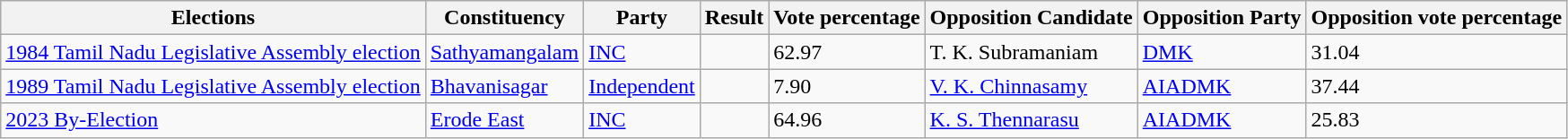<table class="wikitable sortable">
<tr>
<th>Elections</th>
<th>Constituency</th>
<th>Party</th>
<th>Result</th>
<th>Vote percentage</th>
<th>Opposition Candidate</th>
<th>Opposition Party</th>
<th>Opposition vote percentage</th>
</tr>
<tr>
<td><a href='#'>1984 Tamil Nadu Legislative Assembly election</a></td>
<td><a href='#'>Sathyamangalam</a></td>
<td><a href='#'>INC</a></td>
<td></td>
<td>62.97</td>
<td>T. K. Subramaniam</td>
<td><a href='#'>DMK</a></td>
<td>31.04</td>
</tr>
<tr>
<td><a href='#'>1989 Tamil Nadu Legislative Assembly election</a></td>
<td><a href='#'>Bhavanisagar</a></td>
<td><a href='#'>Independent</a></td>
<td></td>
<td>7.90</td>
<td><a href='#'>V. K. Chinnasamy</a></td>
<td><a href='#'>AIADMK</a></td>
<td>37.44</td>
</tr>
<tr>
<td><a href='#'>2023 By-Election</a></td>
<td><a href='#'>Erode East</a></td>
<td><a href='#'>INC</a></td>
<td></td>
<td>64.96</td>
<td><a href='#'>K. S. Thennarasu</a></td>
<td><a href='#'>AIADMK</a></td>
<td>25.83</td>
</tr>
</table>
